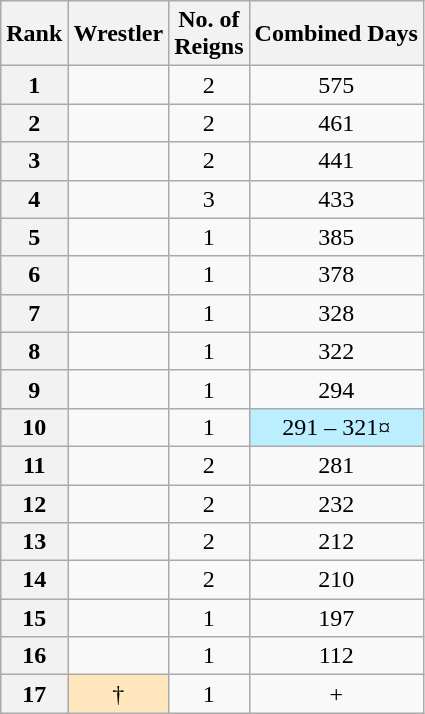<table class="wikitable sortable" style="text-align: center">
<tr>
<th>Rank</th>
<th>Wrestler</th>
<th>No. of<br>Reigns</th>
<th>Combined Days</th>
</tr>
<tr>
<th>1</th>
<td></td>
<td>2</td>
<td>575</td>
</tr>
<tr>
<th>2</th>
<td></td>
<td>2</td>
<td>461</td>
</tr>
<tr>
<th>3</th>
<td></td>
<td>2</td>
<td>441</td>
</tr>
<tr>
<th>4</th>
<td></td>
<td>3</td>
<td>433</td>
</tr>
<tr>
<th>5</th>
<td></td>
<td>1</td>
<td>385</td>
</tr>
<tr>
<th>6</th>
<td></td>
<td>1</td>
<td>378</td>
</tr>
<tr>
<th>7</th>
<td></td>
<td>1</td>
<td>328</td>
</tr>
<tr>
<th>8</th>
<td></td>
<td>1</td>
<td>322</td>
</tr>
<tr>
<th>9</th>
<td></td>
<td>1</td>
<td>294</td>
</tr>
<tr>
<th>10</th>
<td></td>
<td>1</td>
<td style="background-color:#bbeeff">291 – 321¤</td>
</tr>
<tr>
<th>11</th>
<td></td>
<td>2</td>
<td>281</td>
</tr>
<tr>
<th>12</th>
<td></td>
<td>2</td>
<td>232</td>
</tr>
<tr>
<th>13</th>
<td></td>
<td>2</td>
<td>212</td>
</tr>
<tr>
<th>14</th>
<td></td>
<td>2</td>
<td>210</td>
</tr>
<tr>
<th>15</th>
<td></td>
<td>1</td>
<td>197</td>
</tr>
<tr>
<th>16</th>
<td></td>
<td>1</td>
<td>112</td>
</tr>
<tr>
<th>17</th>
<td style="background-color:#ffe6bd"> †</td>
<td>1</td>
<td>+</td>
</tr>
</table>
